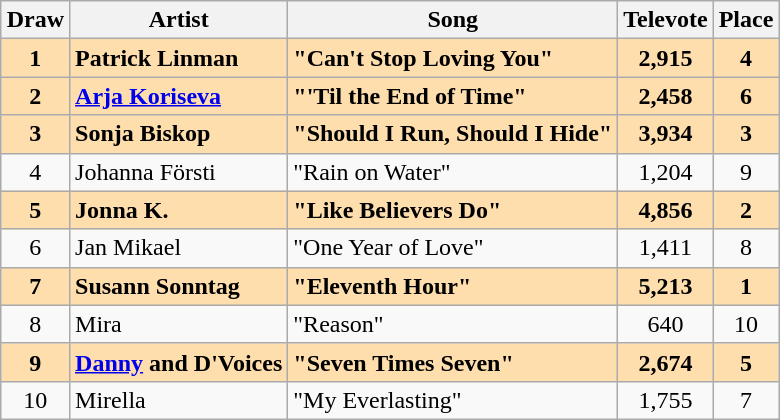<table class="sortable wikitable" style="margin: 1em auto 1em auto; text-align:center;">
<tr>
<th>Draw</th>
<th>Artist</th>
<th>Song</th>
<th>Televote</th>
<th>Place</th>
</tr>
<tr style="font-weight:bold; background: navajowhite;">
<td>1</td>
<td align="left">Patrick Linman</td>
<td align="left">"Can't Stop Loving You"</td>
<td>2,915</td>
<td>4</td>
</tr>
<tr style="font-weight:bold; background: navajowhite;">
<td>2</td>
<td align="left"><a href='#'>Arja Koriseva</a></td>
<td align="left">"'Til the End of Time"</td>
<td>2,458</td>
<td>6</td>
</tr>
<tr style="font-weight:bold; background: navajowhite;">
<td>3</td>
<td align="left">Sonja Biskop</td>
<td align="left">"Should I Run, Should I Hide"</td>
<td>3,934</td>
<td>3</td>
</tr>
<tr>
<td>4</td>
<td align="left">Johanna Försti</td>
<td align="left">"Rain on Water"</td>
<td>1,204</td>
<td>9</td>
</tr>
<tr style="font-weight:bold; background: navajowhite;">
<td>5</td>
<td align="left">Jonna K.</td>
<td align="left">"Like Believers Do"</td>
<td>4,856</td>
<td>2</td>
</tr>
<tr>
<td>6</td>
<td align="left">Jan Mikael</td>
<td align="left">"One Year of Love"</td>
<td>1,411</td>
<td>8</td>
</tr>
<tr style="font-weight:bold; background: navajowhite;">
<td>7</td>
<td align="left">Susann Sonntag</td>
<td align="left">"Eleventh Hour"</td>
<td>5,213</td>
<td>1</td>
</tr>
<tr>
<td>8</td>
<td align="left">Mira</td>
<td align="left">"Reason"</td>
<td>640</td>
<td>10</td>
</tr>
<tr style="font-weight:bold; background: navajowhite;">
<td>9</td>
<td align="left"><a href='#'>Danny</a> and D'Voices</td>
<td align="left">"Seven Times Seven"</td>
<td>2,674</td>
<td>5</td>
</tr>
<tr>
<td>10</td>
<td align="left">Mirella</td>
<td align="left">"My Everlasting"</td>
<td>1,755</td>
<td>7</td>
</tr>
</table>
